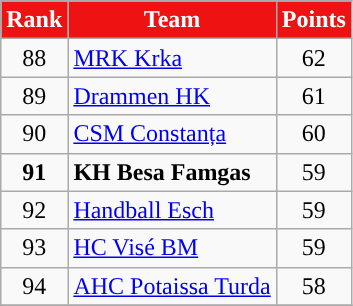<table class="wikitable" style="text-align: center">
<tr>
<th style="color:#FFFFFF; background:#EE1212">Rank</th>
<th style="color:#FFFFFF; background:#EE1212">Team</th>
<th style="color:#FFFFFF; background:#EE1212">Points</th>
</tr>
<tr>
<td>88</td>
<td align=left> <a href='#'>MRK Krka</a></td>
<td>62</td>
</tr>
<tr>
<td>89</td>
<td align=left> <a href='#'>Drammen HK</a></td>
<td>61</td>
</tr>
<tr>
<td>90</td>
<td align=left> <a href='#'>CSM Constanța</a></td>
<td>60</td>
</tr>
<tr>
<td><strong>91</strong></td>
<td align=left> <strong>KH Besa Famgas</strong></td>
<td>59</td>
</tr>
<tr>
<td>92</td>
<td align=left> <a href='#'>Handball Esch</a></td>
<td>59</td>
</tr>
<tr>
<td>93</td>
<td align=left> <a href='#'>HC Visé BM</a></td>
<td>59</td>
</tr>
<tr>
<td>94</td>
<td align=left> <a href='#'>AHC Potaissa Turda</a></td>
<td>58</td>
</tr>
<tr>
</tr>
</table>
